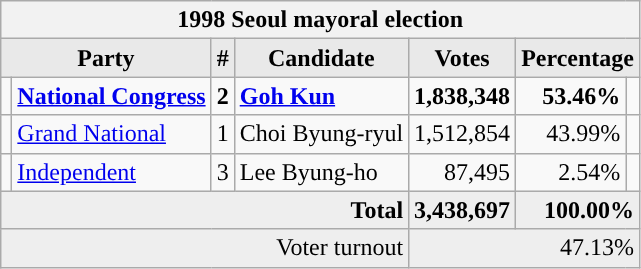<table class="wikitable">
<tr>
<th colspan="7">1998 Seoul mayoral election</th>
</tr>
<tr>
<th style="background-color:#E9E9E9" colspan=2>Party</th>
<th style="background-color:#E9E9E9">#</th>
<th style="background-color:#E9E9E9">Candidate</th>
<th style="background-color:#E9E9E9">Votes</th>
<th style="background-color:#E9E9E9" colspan=2>Percentage</th>
</tr>
<tr style="font-weight:bold">
<td></td>
<td align=left><a href='#'>National Congress</a></td>
<td align=center>2</td>
<td align=left><a href='#'>Goh Kun</a></td>
<td align=right>1,838,348</td>
<td align=right>53.46%</td>
<td align=right></td>
</tr>
<tr>
<td></td>
<td align=left><a href='#'>Grand National</a></td>
<td align=center>1</td>
<td align=left>Choi Byung-ryul</td>
<td align=right>1,512,854</td>
<td align=right>43.99%</td>
<td align=right></td>
</tr>
<tr>
<td></td>
<td align=left><a href='#'>Independent</a></td>
<td align=center>3</td>
<td align=left>Lee Byung-ho</td>
<td align=right>87,495</td>
<td align=right>2.54%</td>
<td align=right></td>
</tr>
<tr bgcolor="#EEEEEE" style="font-weight:bold">
<td colspan="4" align=right>Total</td>
<td align=right>3,438,697</td>
<td align=right colspan=2>100.00%</td>
</tr>
<tr bgcolor="#EEEEEE">
<td colspan="4" align="right">Voter turnout</td>
<td colspan="3" align="right">47.13%</td>
</tr>
</table>
